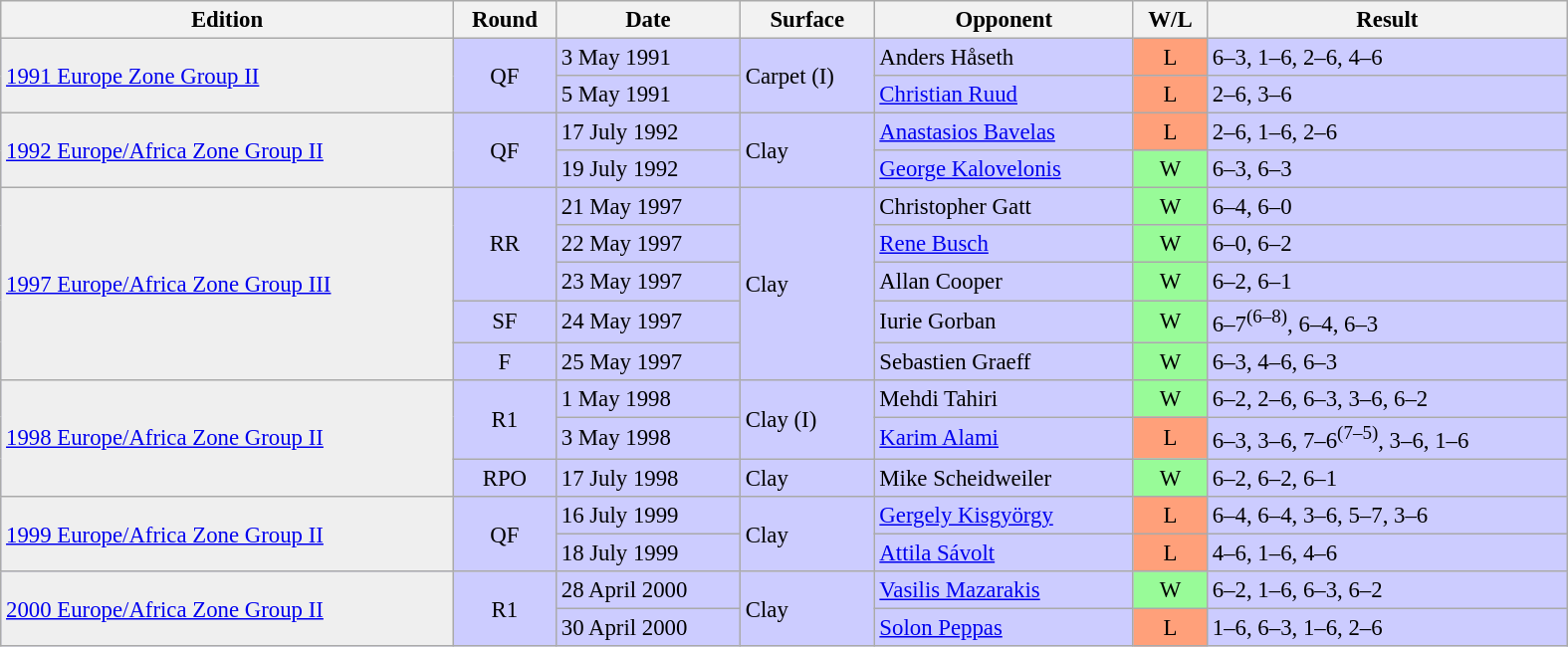<table class="wikitable" style="font-size:95%;" width="1050">
<tr>
<th>Edition</th>
<th>Round</th>
<th>Date</th>
<th>Surface</th>
<th>Opponent</th>
<th>W/L</th>
<th>Result</th>
</tr>
<tr bgcolor=#CCCCFF>
<td bgcolor=#efefef rowspan=2><a href='#'>1991 Europe Zone Group II</a></td>
<td align=center rowspan=2>QF</td>
<td>3 May 1991</td>
<td rowspan=2>Carpet (I)</td>
<td> Anders Håseth</td>
<td bgcolor=#FFA07A align=center>L</td>
<td>6–3, 1–6, 2–6, 4–6</td>
</tr>
<tr bgcolor=#CCCCFF>
<td>5 May 1991</td>
<td> <a href='#'>Christian Ruud</a></td>
<td bgcolor=#FFA07A align=center>L</td>
<td>2–6, 3–6</td>
</tr>
<tr bgcolor=#CCCCFF>
<td bgcolor=#efefef rowspan=2><a href='#'>1992 Europe/Africa Zone Group II</a></td>
<td align=center rowspan=2>QF</td>
<td>17 July 1992</td>
<td rowspan=2>Clay</td>
<td> <a href='#'>Anastasios Bavelas</a></td>
<td bgcolor=#FFA07A align=center>L</td>
<td>2–6, 1–6, 2–6</td>
</tr>
<tr bgcolor=#CCCCFF>
<td>19 July 1992</td>
<td> <a href='#'>George Kalovelonis</a></td>
<td bgcolor=#98FB98 align=center>W</td>
<td>6–3, 6–3</td>
</tr>
<tr bgcolor=#CCCCFF>
<td bgcolor=#efefef rowspan=5><a href='#'>1997 Europe/Africa Zone Group III</a></td>
<td align=center rowspan=3>RR</td>
<td>21 May 1997</td>
<td rowspan=5>Clay</td>
<td> Christopher Gatt</td>
<td bgcolor=#98FB98 align=center>W</td>
<td>6–4, 6–0</td>
</tr>
<tr bgcolor=#CCCCFF>
<td>22 May 1997</td>
<td> <a href='#'>Rene Busch</a></td>
<td bgcolor=#98FB98 align=center>W</td>
<td>6–0, 6–2</td>
</tr>
<tr bgcolor=#CCCCFF>
<td>23 May 1997</td>
<td> Allan Cooper</td>
<td bgcolor=#98FB98 align=center>W</td>
<td>6–2, 6–1</td>
</tr>
<tr bgcolor=#CCCCFF>
<td align=center>SF</td>
<td>24 May 1997</td>
<td> Iurie Gorban</td>
<td bgcolor=#98FB98 align=center>W</td>
<td>6–7<sup>(6–8)</sup>, 6–4, 6–3</td>
</tr>
<tr bgcolor=#CCCCFF>
<td align=center>F</td>
<td>25 May 1997</td>
<td> Sebastien Graeff</td>
<td bgcolor=#98FB98 align=center>W</td>
<td>6–3, 4–6, 6–3</td>
</tr>
<tr bgcolor=#CCCCFF>
<td bgcolor=#efefef rowspan=3><a href='#'>1998 Europe/Africa Zone Group II</a></td>
<td align=center rowspan=2>R1</td>
<td>1 May 1998</td>
<td rowspan=2>Clay (I)</td>
<td> Mehdi Tahiri</td>
<td bgcolor=#98FB98 align=center>W</td>
<td>6–2, 2–6, 6–3, 3–6, 6–2</td>
</tr>
<tr bgcolor=#CCCCFF>
<td>3 May 1998</td>
<td> <a href='#'>Karim Alami</a></td>
<td bgcolor=#FFA07A align=center>L</td>
<td>6–3, 3–6, 7–6<sup>(7–5)</sup>, 3–6, 1–6</td>
</tr>
<tr bgcolor=#CCCCFF>
<td align=center>RPO</td>
<td>17 July 1998</td>
<td>Clay</td>
<td> Mike Scheidweiler</td>
<td bgcolor=#98FB98 align=center>W</td>
<td>6–2, 6–2, 6–1</td>
</tr>
<tr bgcolor=#CCCCFF>
<td bgcolor=#efefef rowspan=2><a href='#'>1999 Europe/Africa Zone Group II</a></td>
<td align=center rowspan=2>QF</td>
<td>16 July 1999</td>
<td rowspan=2>Clay</td>
<td> <a href='#'>Gergely Kisgyörgy</a></td>
<td bgcolor=#FFA07A align=center>L</td>
<td>6–4, 6–4, 3–6, 5–7, 3–6</td>
</tr>
<tr bgcolor=#CCCCFF>
<td>18 July 1999</td>
<td> <a href='#'>Attila Sávolt</a></td>
<td bgcolor=#FFA07A align=center>L</td>
<td>4–6, 1–6, 4–6</td>
</tr>
<tr bgcolor=#CCCCFF>
<td bgcolor=#efefef rowspan=2><a href='#'>2000 Europe/Africa Zone Group II</a></td>
<td align=center rowspan=2>R1</td>
<td>28 April 2000</td>
<td rowspan=2>Clay</td>
<td> <a href='#'>Vasilis Mazarakis</a></td>
<td bgcolor=#98FB98 align=center>W</td>
<td>6–2, 1–6, 6–3, 6–2</td>
</tr>
<tr bgcolor=#CCCCFF>
<td>30 April 2000</td>
<td> <a href='#'>Solon Peppas</a></td>
<td bgcolor=#FFA07A align=center>L</td>
<td>1–6, 6–3, 1–6, 2–6</td>
</tr>
</table>
